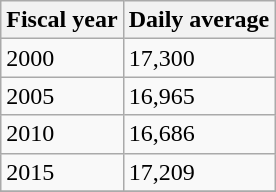<table class="wikitable">
<tr>
<th>Fiscal year</th>
<th>Daily average</th>
</tr>
<tr>
<td>2000</td>
<td>17,300</td>
</tr>
<tr>
<td>2005</td>
<td>16,965</td>
</tr>
<tr>
<td>2010</td>
<td>16,686</td>
</tr>
<tr>
<td>2015</td>
<td>17,209</td>
</tr>
<tr>
</tr>
</table>
